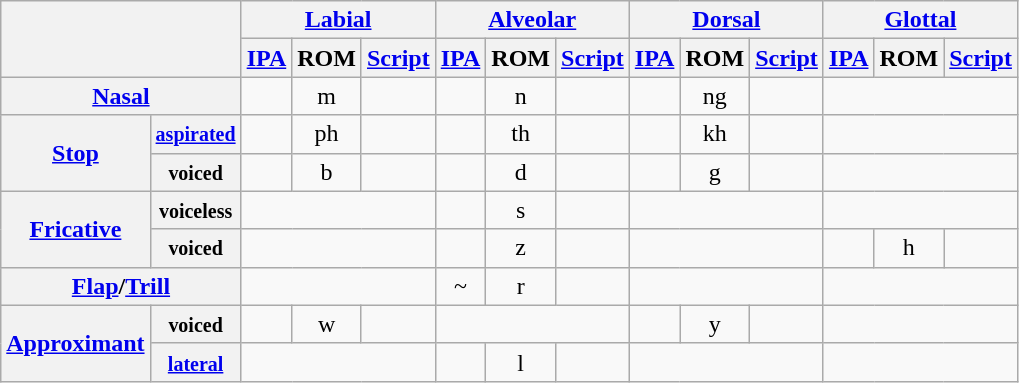<table class="wikitable">
<tr>
<th colspan=2 rowspan=2></th>
<th colspan=3><a href='#'>Labial</a></th>
<th colspan=3><a href='#'>Alveolar</a></th>
<th colspan=3><a href='#'>Dorsal</a></th>
<th colspan=3><a href='#'>Glottal</a></th>
</tr>
<tr>
<th><a href='#'>IPA</a></th>
<th>ROM</th>
<th><a href='#'>Script</a></th>
<th><a href='#'>IPA</a></th>
<th>ROM</th>
<th><a href='#'>Script</a></th>
<th><a href='#'>IPA</a></th>
<th>ROM</th>
<th><a href='#'>Script</a></th>
<th><a href='#'>IPA</a></th>
<th>ROM</th>
<th><a href='#'>Script</a></th>
</tr>
<tr style="text-align:center">
<th colspan=2><a href='#'>Nasal</a></th>
<td></td>
<td>m</td>
<td></td>
<td></td>
<td>n</td>
<td></td>
<td></td>
<td>ng</td>
<td></td>
<td colspan=3></td>
</tr>
<tr style="text-align:center">
<th rowspan=2><a href='#'>Stop</a></th>
<th><small><a href='#'>aspirated</a></small></th>
<td></td>
<td>ph</td>
<td></td>
<td></td>
<td>th</td>
<td></td>
<td></td>
<td>kh</td>
<td></td>
<td colspan=3></td>
</tr>
<tr style="text-align:center">
<th><small>voiced</small></th>
<td></td>
<td>b</td>
<td></td>
<td></td>
<td>d</td>
<td></td>
<td></td>
<td>g</td>
<td></td>
<td colspan=3></td>
</tr>
<tr style="text-align:center">
<th rowspan=2><a href='#'>Fricative</a></th>
<th><small>voiceless</small></th>
<td colspan=3></td>
<td></td>
<td>s</td>
<td></td>
<td colspan=3></td>
<td colspan=3></td>
</tr>
<tr style="text-align:center">
<th><small>voiced</small></th>
<td colspan=3></td>
<td></td>
<td>z</td>
<td></td>
<td colspan=3></td>
<td></td>
<td>h</td>
<td></td>
</tr>
<tr style="text-align:center">
<th colspan="2" rowspan="1"><a href='#'>Flap</a>/<a href='#'>Trill</a></th>
<td colspan=3></td>
<td> ~ </td>
<td>r</td>
<td></td>
<td colspan=3></td>
<td colspan=3></td>
</tr>
<tr style="text-align:center">
<th rowspan="2"><a href='#'>Approximant</a></th>
<th><small>voiced</small></th>
<td></td>
<td>w</td>
<td></td>
<td colspan="3"></td>
<td></td>
<td>y</td>
<td></td>
<td colspan="3"></td>
</tr>
<tr style="text-align:center">
<th><small><a href='#'>lateral</a></small></th>
<td colspan=3></td>
<td></td>
<td>l</td>
<td></td>
<td colspan=3></td>
<td colspan=3></td>
</tr>
</table>
